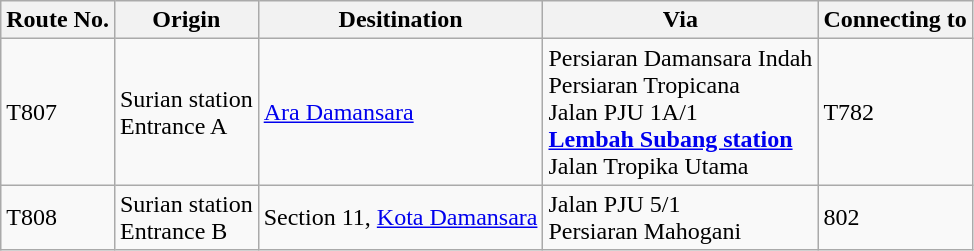<table class="wikitable">
<tr>
<th>Route No.</th>
<th>Origin</th>
<th>Desitination</th>
<th>Via</th>
<th>Connecting to</th>
</tr>
<tr>
<td>T807</td>
<td> Surian station <br> Entrance A</td>
<td><a href='#'>Ara Damansara</a></td>
<td>Persiaran Damansara Indah <br> Persiaran Tropicana <br> Jalan PJU 1A/1 <br>  <strong><a href='#'>Lembah Subang station</a></strong> <br> Jalan Tropika Utama</td>
<td>T782</td>
</tr>
<tr>
<td>T808</td>
<td> Surian station <br> Entrance B</td>
<td>Section 11, <a href='#'>Kota Damansara</a></td>
<td>Jalan PJU 5/1 <br> Persiaran Mahogani</td>
<td>802</td>
</tr>
</table>
